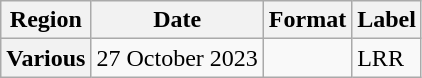<table class="wikitable plainrowheaders">
<tr>
<th scope="col">Region</th>
<th scope="col">Date</th>
<th scope="col">Format</th>
<th scope="col">Label</th>
</tr>
<tr>
<th scope="row">Various</th>
<td>27 October 2023</td>
<td></td>
<td>LRR</td>
</tr>
</table>
